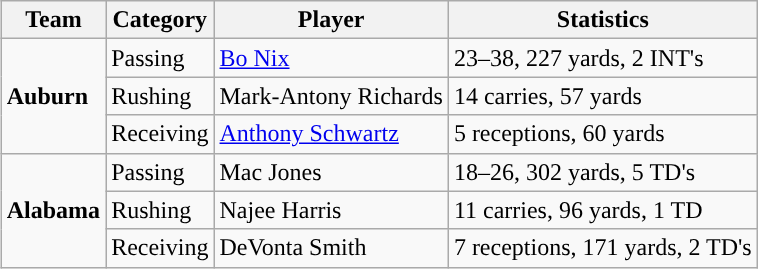<table class="wikitable" style="float: right;">
<tr>
<th>Team</th>
<th>Category</th>
<th>Player</th>
<th>Statistics</th>
</tr>
<tr>
<td rowspan=3><strong>Auburn</strong></td>
<td>Passing</td>
<td><a href='#'>Bo Nix</a></td>
<td>23–38, 227 yards, 2 INT's</td>
</tr>
<tr>
<td>Rushing</td>
<td>Mark-Antony Richards</td>
<td>14 carries, 57 yards</td>
</tr>
<tr>
<td>Receiving</td>
<td><a href='#'>Anthony Schwartz</a></td>
<td>5 receptions, 60 yards</td>
</tr>
<tr>
<td rowspan=3><strong>Alabama</strong></td>
<td>Passing</td>
<td>Mac Jones</td>
<td>18–26, 302 yards, 5 TD's</td>
</tr>
<tr>
<td>Rushing</td>
<td>Najee Harris</td>
<td>11 carries, 96 yards, 1 TD</td>
</tr>
<tr>
<td>Receiving</td>
<td>DeVonta Smith</td>
<td>7 receptions, 171 yards, 2 TD's</td>
</tr>
</table>
